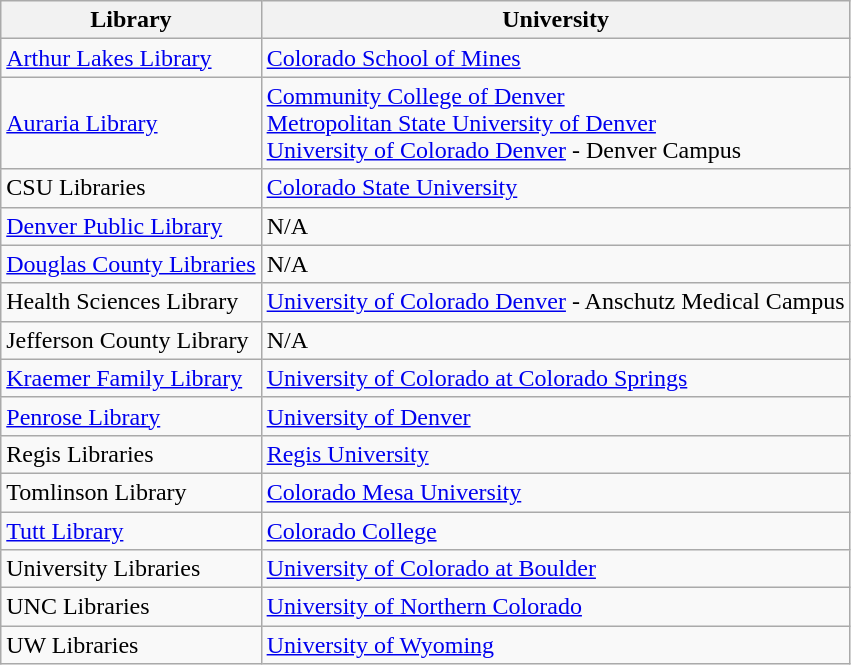<table class="wikitable">
<tr>
<th>Library</th>
<th>University</th>
</tr>
<tr>
<td><a href='#'>Arthur Lakes Library</a></td>
<td><a href='#'>Colorado School of Mines</a></td>
</tr>
<tr>
<td><a href='#'>Auraria Library</a></td>
<td><a href='#'>Community College of Denver</a><br><a href='#'>Metropolitan State University of Denver</a><br><a href='#'>University of Colorado Denver</a> - Denver Campus</td>
</tr>
<tr>
<td>CSU Libraries</td>
<td><a href='#'>Colorado State University</a></td>
</tr>
<tr>
<td><a href='#'>Denver Public Library</a></td>
<td>N/A</td>
</tr>
<tr>
<td><a href='#'>Douglas County Libraries</a></td>
<td>N/A</td>
</tr>
<tr>
<td>Health Sciences Library</td>
<td><a href='#'>University of Colorado Denver</a> - Anschutz Medical Campus</td>
</tr>
<tr>
<td>Jefferson County Library</td>
<td>N/A</td>
</tr>
<tr>
<td><a href='#'>Kraemer Family Library</a></td>
<td><a href='#'>University of Colorado at Colorado Springs</a></td>
</tr>
<tr>
<td><a href='#'>Penrose Library</a></td>
<td><a href='#'>University of Denver</a></td>
</tr>
<tr>
<td>Regis Libraries</td>
<td><a href='#'>Regis University</a></td>
</tr>
<tr>
<td>Tomlinson Library</td>
<td><a href='#'>Colorado Mesa University</a></td>
</tr>
<tr>
<td><a href='#'>Tutt Library</a></td>
<td><a href='#'>Colorado College</a></td>
</tr>
<tr>
<td>University Libraries</td>
<td><a href='#'>University of Colorado at Boulder</a></td>
</tr>
<tr>
<td>UNC Libraries</td>
<td><a href='#'>University of Northern Colorado</a></td>
</tr>
<tr>
<td>UW Libraries</td>
<td><a href='#'>University of Wyoming</a></td>
</tr>
</table>
